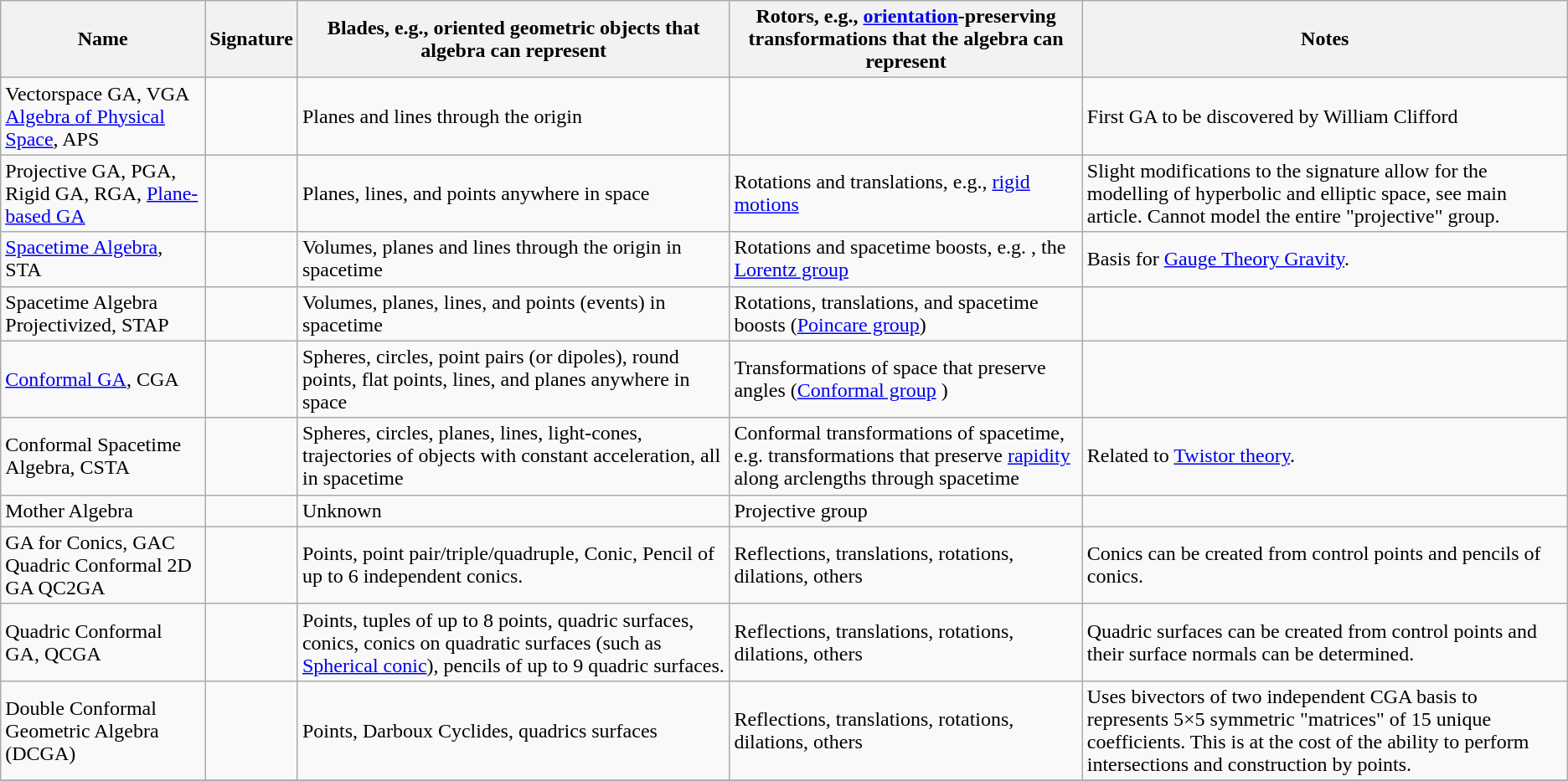<table class="wikitable">
<tr>
<th>Name</th>
<th>Signature</th>
<th>Blades, e.g., oriented geometric objects that algebra can represent</th>
<th>Rotors, e.g., <a href='#'>orientation</a>-preserving transformations that the algebra can represent</th>
<th>Notes</th>
</tr>
<tr>
<td>Vectorspace GA, VGA<br><a href='#'>Algebra of Physical Space</a>, APS</td>
<td></td>
<td>Planes and lines through the origin</td>
<td></td>
<td>First GA to be discovered by William Clifford</td>
</tr>
<tr>
<td>Projective GA, PGA, Rigid GA, RGA, <a href='#'>Plane-based GA</a></td>
<td></td>
<td>Planes, lines, and points anywhere in space</td>
<td>Rotations and translations, e.g., <a href='#'>rigid motions</a></td>
<td>Slight modifications to the signature allow for the modelling of hyperbolic and elliptic space, see main article. Cannot model the entire "projective" group.</td>
</tr>
<tr>
<td><a href='#'>Spacetime Algebra</a>, STA</td>
<td></td>
<td>Volumes, planes and lines through the origin in spacetime</td>
<td>Rotations and spacetime boosts, e.g. , the <a href='#'>Lorentz group</a></td>
<td>Basis for <a href='#'>Gauge Theory Gravity</a>.</td>
</tr>
<tr>
<td>Spacetime Algebra Projectivized, STAP</td>
<td></td>
<td>Volumes, planes, lines, and points (events) in spacetime</td>
<td>Rotations, translations, and spacetime boosts (<a href='#'>Poincare group</a>)</td>
<td></td>
</tr>
<tr>
<td><a href='#'>Conformal GA</a>, CGA</td>
<td></td>
<td>Spheres, circles, point pairs (or dipoles), round points, flat points, lines, and planes anywhere in space</td>
<td>Transformations of space that preserve angles (<a href='#'>Conformal group</a> )</td>
<td></td>
</tr>
<tr>
<td>Conformal Spacetime Algebra, CSTA</td>
<td></td>
<td>Spheres, circles, planes, lines, light-cones, trajectories of objects with constant acceleration, all in spacetime</td>
<td>Conformal transformations of spacetime, e.g. transformations that preserve <a href='#'>rapidity</a> along arclengths through spacetime</td>
<td>Related to <a href='#'>Twistor theory</a>.</td>
</tr>
<tr>
<td>Mother Algebra</td>
<td></td>
<td>Unknown</td>
<td>Projective group</td>
<td></td>
</tr>
<tr>
<td>GA for Conics, GAC<br>Quadric Conformal 2D GA QC2GA</td>
<td></td>
<td>Points, point pair/triple/quadruple, Conic, Pencil of up to 6 independent conics.</td>
<td>Reflections, translations, rotations, dilations, others</td>
<td>Conics can be created from control points and pencils of conics.</td>
</tr>
<tr>
<td>Quadric Conformal GA, QCGA</td>
<td></td>
<td>Points, tuples of up to 8 points, quadric surfaces, conics, conics on quadratic surfaces (such as <a href='#'>Spherical conic</a>), pencils of up to 9 quadric surfaces.</td>
<td>Reflections, translations, rotations, dilations, others</td>
<td>Quadric surfaces can be created from control points and their surface normals can be determined.</td>
</tr>
<tr>
<td>Double Conformal Geometric Algebra (DCGA)</td>
<td></td>
<td>Points, Darboux Cyclides, quadrics surfaces</td>
<td>Reflections, translations, rotations, dilations, others</td>
<td>Uses bivectors of two independent CGA basis to represents 5×5 symmetric "matrices" of 15 unique coefficients. This is at the cost of the ability to perform intersections and construction by points.</td>
</tr>
<tr>
</tr>
</table>
